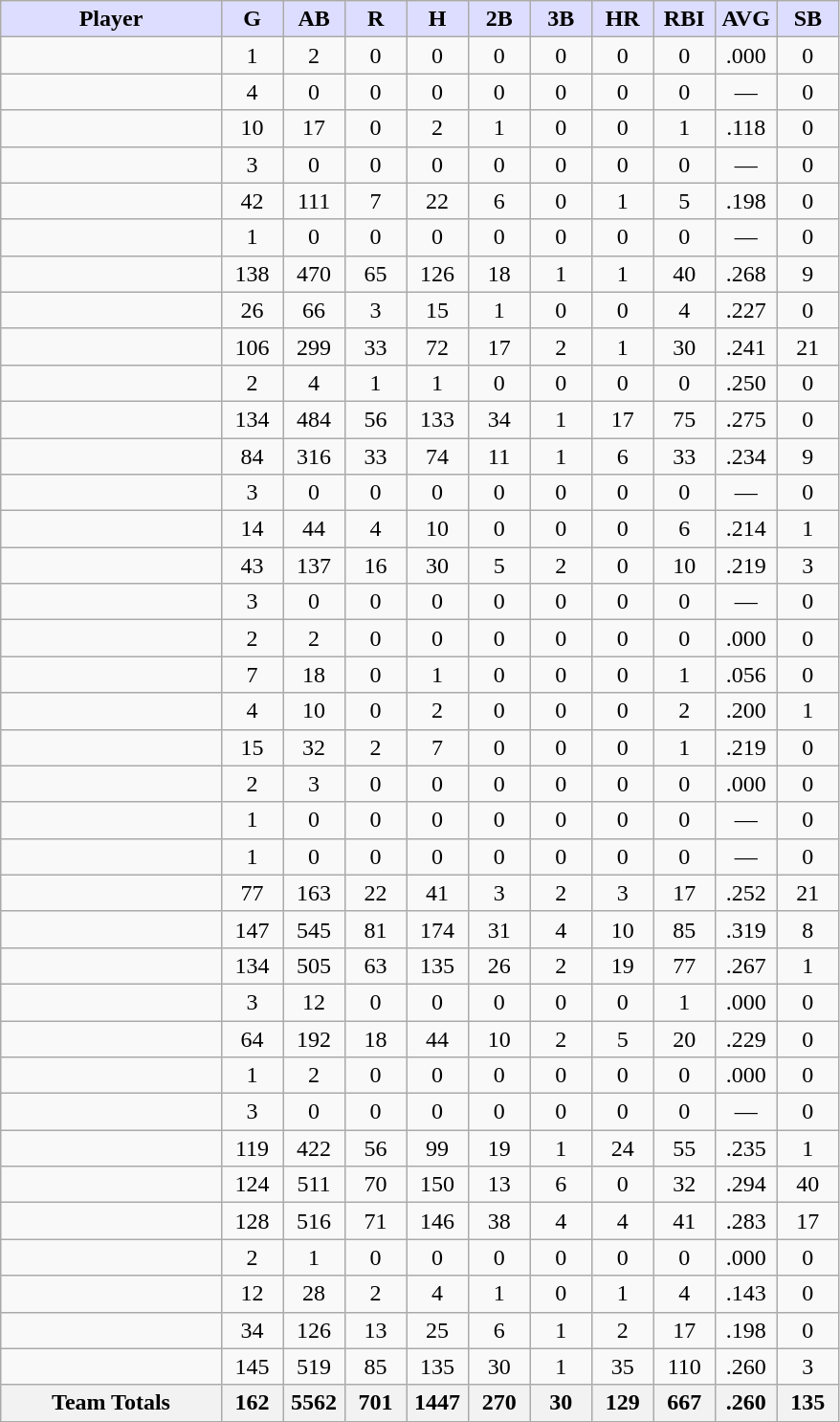<table class="wikitable" style="text-align:center;">
<tr>
<th style="background:#ddf; width:25%;">Player</th>
<th style="background:#ddf; width:7%;">G</th>
<th style="background:#ddf; width:7%;">AB</th>
<th style="background:#ddf; width:7%;">R</th>
<th style="background:#ddf; width:7%;">H</th>
<th style="background:#ddf; width:7%;">2B</th>
<th style="background:#ddf; width:7%;">3B</th>
<th style="background:#ddf; width:7%;">HR</th>
<th style="background:#ddf; width:7%;">RBI</th>
<th style="background:#ddf; width:7%;">AVG</th>
<th style="background:#ddf; width:7%;">SB</th>
</tr>
<tr>
<td align=left></td>
<td>1</td>
<td>2</td>
<td>0</td>
<td>0</td>
<td>0</td>
<td>0</td>
<td>0</td>
<td>0</td>
<td>.000</td>
<td>0</td>
</tr>
<tr>
<td align=left></td>
<td>4</td>
<td>0</td>
<td>0</td>
<td>0</td>
<td>0</td>
<td>0</td>
<td>0</td>
<td>0</td>
<td>—</td>
<td>0</td>
</tr>
<tr>
<td align=left></td>
<td>10</td>
<td>17</td>
<td>0</td>
<td>2</td>
<td>1</td>
<td>0</td>
<td>0</td>
<td>1</td>
<td>.118</td>
<td>0</td>
</tr>
<tr>
<td align=left></td>
<td>3</td>
<td>0</td>
<td>0</td>
<td>0</td>
<td>0</td>
<td>0</td>
<td>0</td>
<td>0</td>
<td>—</td>
<td>0</td>
</tr>
<tr>
<td align=left></td>
<td>42</td>
<td>111</td>
<td>7</td>
<td>22</td>
<td>6</td>
<td>0</td>
<td>1</td>
<td>5</td>
<td>.198</td>
<td>0</td>
</tr>
<tr>
<td align=left></td>
<td>1</td>
<td>0</td>
<td>0</td>
<td>0</td>
<td>0</td>
<td>0</td>
<td>0</td>
<td>0</td>
<td>—</td>
<td>0</td>
</tr>
<tr>
<td align=left></td>
<td>138</td>
<td>470</td>
<td>65</td>
<td>126</td>
<td>18</td>
<td>1</td>
<td>1</td>
<td>40</td>
<td>.268</td>
<td>9</td>
</tr>
<tr>
<td align=left></td>
<td>26</td>
<td>66</td>
<td>3</td>
<td>15</td>
<td>1</td>
<td>0</td>
<td>0</td>
<td>4</td>
<td>.227</td>
<td>0</td>
</tr>
<tr>
<td align=left></td>
<td>106</td>
<td>299</td>
<td>33</td>
<td>72</td>
<td>17</td>
<td>2</td>
<td>1</td>
<td>30</td>
<td>.241</td>
<td>21</td>
</tr>
<tr>
<td align=left></td>
<td>2</td>
<td>4</td>
<td>1</td>
<td>1</td>
<td>0</td>
<td>0</td>
<td>0</td>
<td>0</td>
<td>.250</td>
<td>0</td>
</tr>
<tr>
<td align=left></td>
<td>134</td>
<td>484</td>
<td>56</td>
<td>133</td>
<td>34</td>
<td>1</td>
<td>17</td>
<td>75</td>
<td>.275</td>
<td>0</td>
</tr>
<tr>
<td align=left></td>
<td>84</td>
<td>316</td>
<td>33</td>
<td>74</td>
<td>11</td>
<td>1</td>
<td>6</td>
<td>33</td>
<td>.234</td>
<td>9</td>
</tr>
<tr>
<td align=left></td>
<td>3</td>
<td>0</td>
<td>0</td>
<td>0</td>
<td>0</td>
<td>0</td>
<td>0</td>
<td>0</td>
<td>—</td>
<td>0</td>
</tr>
<tr>
<td align=left></td>
<td>14</td>
<td>44</td>
<td>4</td>
<td>10</td>
<td>0</td>
<td>0</td>
<td>0</td>
<td>6</td>
<td>.214</td>
<td>1</td>
</tr>
<tr>
<td align=left></td>
<td>43</td>
<td>137</td>
<td>16</td>
<td>30</td>
<td>5</td>
<td>2</td>
<td>0</td>
<td>10</td>
<td>.219</td>
<td>3</td>
</tr>
<tr>
<td align=left></td>
<td>3</td>
<td>0</td>
<td>0</td>
<td>0</td>
<td>0</td>
<td>0</td>
<td>0</td>
<td>0</td>
<td>—</td>
<td>0</td>
</tr>
<tr>
<td align=left></td>
<td>2</td>
<td>2</td>
<td>0</td>
<td>0</td>
<td>0</td>
<td>0</td>
<td>0</td>
<td>0</td>
<td>.000</td>
<td>0</td>
</tr>
<tr>
<td align=left></td>
<td>7</td>
<td>18</td>
<td>0</td>
<td>1</td>
<td>0</td>
<td>0</td>
<td>0</td>
<td>1</td>
<td>.056</td>
<td>0</td>
</tr>
<tr>
<td align=left></td>
<td>4</td>
<td>10</td>
<td>0</td>
<td>2</td>
<td>0</td>
<td>0</td>
<td>0</td>
<td>2</td>
<td>.200</td>
<td>1</td>
</tr>
<tr>
<td align=left></td>
<td>15</td>
<td>32</td>
<td>2</td>
<td>7</td>
<td>0</td>
<td>0</td>
<td>0</td>
<td>1</td>
<td>.219</td>
<td>0</td>
</tr>
<tr>
<td align=left></td>
<td>2</td>
<td>3</td>
<td>0</td>
<td>0</td>
<td>0</td>
<td>0</td>
<td>0</td>
<td>0</td>
<td>.000</td>
<td>0</td>
</tr>
<tr>
<td align=left></td>
<td>1</td>
<td>0</td>
<td>0</td>
<td>0</td>
<td>0</td>
<td>0</td>
<td>0</td>
<td>0</td>
<td>—</td>
<td>0</td>
</tr>
<tr>
<td align=left></td>
<td>1</td>
<td>0</td>
<td>0</td>
<td>0</td>
<td>0</td>
<td>0</td>
<td>0</td>
<td>0</td>
<td>—</td>
<td>0</td>
</tr>
<tr>
<td align=left></td>
<td>77</td>
<td>163</td>
<td>22</td>
<td>41</td>
<td>3</td>
<td>2</td>
<td>3</td>
<td>17</td>
<td>.252</td>
<td>21</td>
</tr>
<tr>
<td align=left></td>
<td>147</td>
<td>545</td>
<td>81</td>
<td>174</td>
<td>31</td>
<td>4</td>
<td>10</td>
<td>85</td>
<td>.319</td>
<td>8</td>
</tr>
<tr>
<td align=left></td>
<td>134</td>
<td>505</td>
<td>63</td>
<td>135</td>
<td>26</td>
<td>2</td>
<td>19</td>
<td>77</td>
<td>.267</td>
<td>1</td>
</tr>
<tr>
<td align=left></td>
<td>3</td>
<td>12</td>
<td>0</td>
<td>0</td>
<td>0</td>
<td>0</td>
<td>0</td>
<td>1</td>
<td>.000</td>
<td>0</td>
</tr>
<tr>
<td align=left></td>
<td>64</td>
<td>192</td>
<td>18</td>
<td>44</td>
<td>10</td>
<td>2</td>
<td>5</td>
<td>20</td>
<td>.229</td>
<td>0</td>
</tr>
<tr>
<td align=left></td>
<td>1</td>
<td>2</td>
<td>0</td>
<td>0</td>
<td>0</td>
<td>0</td>
<td>0</td>
<td>0</td>
<td>.000</td>
<td>0</td>
</tr>
<tr>
<td align=left></td>
<td>3</td>
<td>0</td>
<td>0</td>
<td>0</td>
<td>0</td>
<td>0</td>
<td>0</td>
<td>0</td>
<td>—</td>
<td>0</td>
</tr>
<tr>
<td align=left></td>
<td>119</td>
<td>422</td>
<td>56</td>
<td>99</td>
<td>19</td>
<td>1</td>
<td>24</td>
<td>55</td>
<td>.235</td>
<td>1</td>
</tr>
<tr>
<td align=left></td>
<td>124</td>
<td>511</td>
<td>70</td>
<td>150</td>
<td>13</td>
<td>6</td>
<td>0</td>
<td>32</td>
<td>.294</td>
<td>40</td>
</tr>
<tr>
<td align=left></td>
<td>128</td>
<td>516</td>
<td>71</td>
<td>146</td>
<td>38</td>
<td>4</td>
<td>4</td>
<td>41</td>
<td>.283</td>
<td>17</td>
</tr>
<tr>
<td align=left></td>
<td>2</td>
<td>1</td>
<td>0</td>
<td>0</td>
<td>0</td>
<td>0</td>
<td>0</td>
<td>0</td>
<td>.000</td>
<td>0</td>
</tr>
<tr>
<td align=left></td>
<td>12</td>
<td>28</td>
<td>2</td>
<td>4</td>
<td>1</td>
<td>0</td>
<td>1</td>
<td>4</td>
<td>.143</td>
<td>0</td>
</tr>
<tr>
<td align=left></td>
<td>34</td>
<td>126</td>
<td>13</td>
<td>25</td>
<td>6</td>
<td>1</td>
<td>2</td>
<td>17</td>
<td>.198</td>
<td>0</td>
</tr>
<tr>
<td align=left></td>
<td>145</td>
<td>519</td>
<td>85</td>
<td>135</td>
<td>30</td>
<td>1</td>
<td>35</td>
<td>110</td>
<td>.260</td>
<td>3</td>
</tr>
<tr class="sortbottom">
<th>Team Totals</th>
<th>162</th>
<th>5562</th>
<th>701</th>
<th>1447</th>
<th>270</th>
<th>30</th>
<th>129</th>
<th>667</th>
<th>.260</th>
<th>135</th>
</tr>
</table>
